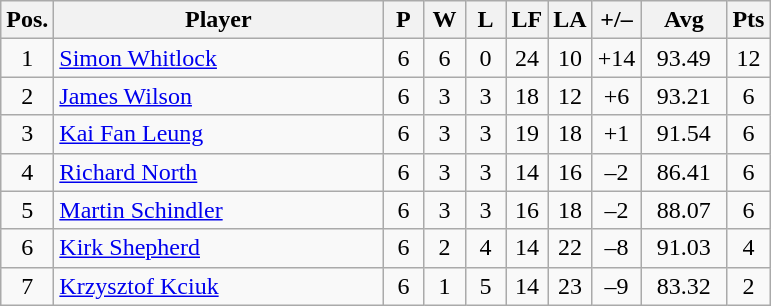<table class="wikitable" style="text-align:center; margin: 1em auto 1em auto, align:left">
<tr>
<th width=20>Pos.</th>
<th width=212>Player</th>
<th width=20>P</th>
<th width=20>W</th>
<th width=20>L</th>
<th width=20>LF</th>
<th width=20>LA</th>
<th width=25>+/–</th>
<th width=50>Avg</th>
<th width=20>Pts</th>
</tr>
<tr style=>
<td>1</td>
<td align=left> <a href='#'>Simon Whitlock</a></td>
<td>6</td>
<td>6</td>
<td>0</td>
<td>24</td>
<td>10</td>
<td>+14</td>
<td>93.49</td>
<td>12</td>
</tr>
<tr style=>
<td>2</td>
<td align=left> <a href='#'>James Wilson</a></td>
<td>6</td>
<td>3</td>
<td>3</td>
<td>18</td>
<td>12</td>
<td>+6</td>
<td>93.21</td>
<td>6</td>
</tr>
<tr style=>
<td>3</td>
<td align=left> <a href='#'>Kai Fan Leung</a></td>
<td>6</td>
<td>3</td>
<td>3</td>
<td>19</td>
<td>18</td>
<td>+1</td>
<td>91.54</td>
<td>6</td>
</tr>
<tr style=>
<td>4</td>
<td align=left> <a href='#'>Richard North</a></td>
<td>6</td>
<td>3</td>
<td>3</td>
<td>14</td>
<td>16</td>
<td>–2</td>
<td>86.41</td>
<td>6</td>
</tr>
<tr style=>
<td>5</td>
<td align=left> <a href='#'>Martin Schindler</a></td>
<td>6</td>
<td>3</td>
<td>3</td>
<td>16</td>
<td>18</td>
<td>–2</td>
<td>88.07</td>
<td>6</td>
</tr>
<tr style=>
<td>6</td>
<td align=left> <a href='#'>Kirk Shepherd</a></td>
<td>6</td>
<td>2</td>
<td>4</td>
<td>14</td>
<td>22</td>
<td>–8</td>
<td>91.03</td>
<td>4</td>
</tr>
<tr style=>
<td>7</td>
<td align=left> <a href='#'>Krzysztof Kciuk</a></td>
<td>6</td>
<td>1</td>
<td>5</td>
<td>14</td>
<td>23</td>
<td>–9</td>
<td>83.32</td>
<td>2</td>
</tr>
</table>
